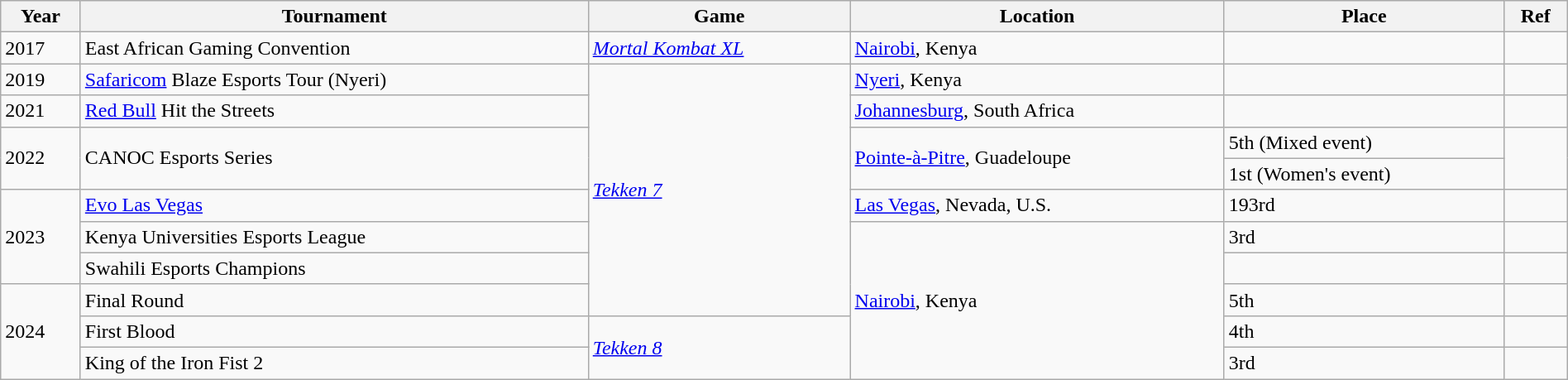<table class="wikitable sortable" style="width: 100%;">
<tr>
<th>Year</th>
<th>Tournament</th>
<th>Game</th>
<th>Location</th>
<th>Place</th>
<th>Ref</th>
</tr>
<tr>
<td>2017</td>
<td>East African Gaming Convention</td>
<td><em><a href='#'>Mortal Kombat XL</a></em></td>
<td> <a href='#'>Nairobi</a>, Kenya</td>
<td></td>
<td></td>
</tr>
<tr>
<td>2019</td>
<td><a href='#'>Safaricom</a> Blaze Esports Tour (Nyeri)</td>
<td rowspan="8"><em><a href='#'>Tekken 7</a></em></td>
<td> <a href='#'>Nyeri</a>, Kenya</td>
<td></td>
<td></td>
</tr>
<tr>
<td>2021</td>
<td><a href='#'>Red Bull</a> Hit the Streets</td>
<td> <a href='#'>Johannesburg</a>, South Africa</td>
<td></td>
<td></td>
</tr>
<tr>
<td rowspan="2">2022</td>
<td rowspan="2">CANOC Esports Series</td>
<td rowspan="2"> <a href='#'>Pointe-à-Pitre</a>, Guadeloupe</td>
<td>5th (Mixed event)</td>
<td rowspan="2"></td>
</tr>
<tr>
<td>1st (Women's event)</td>
</tr>
<tr>
<td rowspan="3">2023</td>
<td><a href='#'>Evo Las Vegas</a></td>
<td> <a href='#'>Las Vegas</a>, Nevada, U.S.</td>
<td>193rd</td>
<td></td>
</tr>
<tr>
<td>Kenya Universities Esports League</td>
<td rowspan="5"> <a href='#'>Nairobi</a>, Kenya</td>
<td>3rd</td>
<td></td>
</tr>
<tr>
<td>Swahili Esports Champions</td>
<td></td>
<td></td>
</tr>
<tr>
<td rowspan="3">2024</td>
<td>Final Round</td>
<td>5th</td>
<td></td>
</tr>
<tr>
<td>First Blood</td>
<td rowspan="2"><em><a href='#'>Tekken 8</a></em></td>
<td>4th</td>
<td></td>
</tr>
<tr>
<td>King of the Iron Fist 2</td>
<td>3rd</td>
<td></td>
</tr>
</table>
